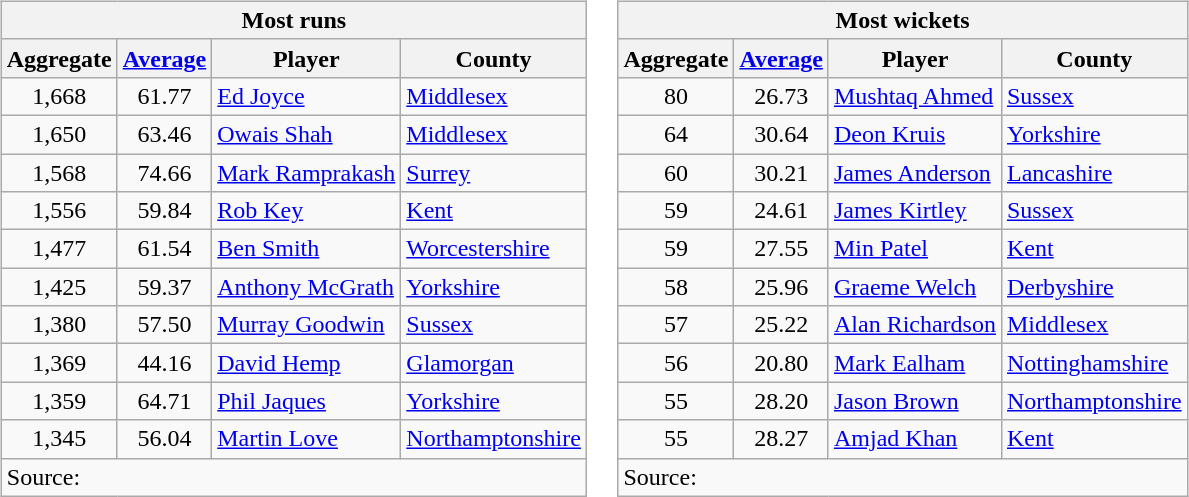<table>
<tr valign="top">
<td><br><table class="wikitable" style="text-align:left;">
<tr>
<th colspan=4>Most runs</th>
</tr>
<tr>
<th>Aggregate</th>
<th><a href='#'>Average</a></th>
<th>Player</th>
<th>County</th>
</tr>
<tr>
<td style="text-align:center;">1,668</td>
<td style="text-align:center;">61.77</td>
<td><a href='#'>Ed Joyce</a></td>
<td><a href='#'>Middlesex</a></td>
</tr>
<tr>
<td style="text-align:center;">1,650</td>
<td style="text-align:center;">63.46</td>
<td><a href='#'>Owais Shah</a></td>
<td><a href='#'>Middlesex</a></td>
</tr>
<tr>
<td style="text-align:center;">1,568</td>
<td style="text-align:center;">74.66</td>
<td><a href='#'>Mark Ramprakash</a></td>
<td><a href='#'>Surrey</a></td>
</tr>
<tr>
<td style="text-align:center;">1,556</td>
<td style="text-align:center;">59.84</td>
<td><a href='#'>Rob Key</a></td>
<td><a href='#'>Kent</a></td>
</tr>
<tr>
<td style="text-align:center;">1,477</td>
<td style="text-align:center;">61.54</td>
<td><a href='#'>Ben Smith</a></td>
<td><a href='#'>Worcestershire</a></td>
</tr>
<tr>
<td style="text-align:center;">1,425</td>
<td style="text-align:center;">59.37</td>
<td><a href='#'>Anthony McGrath</a></td>
<td><a href='#'>Yorkshire</a></td>
</tr>
<tr>
<td style="text-align:center;">1,380</td>
<td style="text-align:center;">57.50</td>
<td><a href='#'>Murray Goodwin</a></td>
<td><a href='#'>Sussex</a></td>
</tr>
<tr>
<td style="text-align:center;">1,369</td>
<td style="text-align:center;">44.16</td>
<td><a href='#'>David Hemp</a></td>
<td><a href='#'>Glamorgan</a></td>
</tr>
<tr>
<td style="text-align:center;">1,359</td>
<td style="text-align:center;">64.71</td>
<td><a href='#'>Phil Jaques</a></td>
<td><a href='#'>Yorkshire</a></td>
</tr>
<tr>
<td style="text-align:center;">1,345</td>
<td style="text-align:center;">56.04</td>
<td><a href='#'>Martin Love</a></td>
<td><a href='#'>Northamptonshire</a></td>
</tr>
<tr>
<td colspan=4 align="left">Source:</td>
</tr>
</table>
</td>
<td><br><table class="wikitable" style="text-align:left;">
<tr>
<th colspan=4>Most wickets</th>
</tr>
<tr>
<th>Aggregate</th>
<th><a href='#'>Average</a></th>
<th>Player</th>
<th>County</th>
</tr>
<tr>
<td style="text-align:center;">80</td>
<td style="text-align:center;">26.73</td>
<td><a href='#'>Mushtaq Ahmed</a></td>
<td><a href='#'>Sussex</a></td>
</tr>
<tr>
<td style="text-align:center;">64</td>
<td style="text-align:center;">30.64</td>
<td><a href='#'>Deon Kruis</a></td>
<td><a href='#'>Yorkshire</a></td>
</tr>
<tr>
<td style="text-align:center;">60</td>
<td style="text-align:center;">30.21</td>
<td><a href='#'>James Anderson</a></td>
<td><a href='#'>Lancashire</a></td>
</tr>
<tr>
<td style="text-align:center;">59</td>
<td style="text-align:center;">24.61</td>
<td><a href='#'>James Kirtley</a></td>
<td><a href='#'>Sussex</a></td>
</tr>
<tr>
<td style="text-align:center;">59</td>
<td style="text-align:center;">27.55</td>
<td><a href='#'>Min Patel</a></td>
<td><a href='#'>Kent</a></td>
</tr>
<tr>
<td style="text-align:center;">58</td>
<td style="text-align:center;">25.96</td>
<td><a href='#'>Graeme Welch</a></td>
<td><a href='#'>Derbyshire</a></td>
</tr>
<tr>
<td style="text-align:center;">57</td>
<td style="text-align:center;">25.22</td>
<td><a href='#'>Alan Richardson</a></td>
<td><a href='#'>Middlesex</a></td>
</tr>
<tr>
<td style="text-align:center;">56</td>
<td style="text-align:center;">20.80</td>
<td><a href='#'>Mark Ealham</a></td>
<td><a href='#'>Nottinghamshire</a></td>
</tr>
<tr>
<td style="text-align:center;">55</td>
<td style="text-align:center;">28.20</td>
<td><a href='#'>Jason Brown</a></td>
<td><a href='#'>Northamptonshire</a></td>
</tr>
<tr>
<td style="text-align:center;">55</td>
<td style="text-align:center;">28.27</td>
<td><a href='#'>Amjad Khan</a></td>
<td><a href='#'>Kent</a></td>
</tr>
<tr>
<td colspan=4 align="left">Source:</td>
</tr>
</table>
</td>
</tr>
</table>
